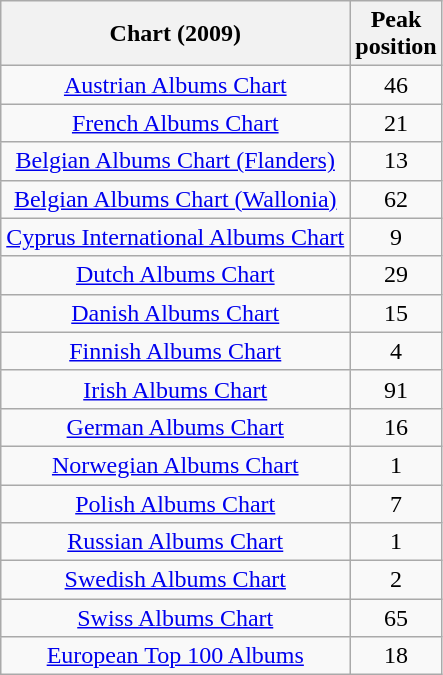<table class="wikitable sortable">
<tr>
<th style="text-align:center;">Chart (2009)</th>
<th style="text-align:center;">Peak<br>position</th>
</tr>
<tr>
<td style="text-align:center;"><a href='#'>Austrian Albums Chart</a></td>
<td style="text-align:center;">46</td>
</tr>
<tr>
<td style="text-align:center;"><a href='#'>French Albums Chart</a></td>
<td style="text-align:center;">21</td>
</tr>
<tr>
<td style="text-align:center;"><a href='#'>Belgian Albums Chart (Flanders)</a></td>
<td style="text-align:center;">13</td>
</tr>
<tr>
<td style="text-align:center;"><a href='#'>Belgian Albums Chart (Wallonia)</a></td>
<td style="text-align:center;">62</td>
</tr>
<tr>
<td style="text-align:center;"><a href='#'>Cyprus International Albums Chart</a></td>
<td style="text-align:center;">9</td>
</tr>
<tr>
<td style="text-align:center;"><a href='#'>Dutch Albums Chart</a></td>
<td style="text-align:center;">29</td>
</tr>
<tr>
<td style="text-align:center;"><a href='#'>Danish Albums Chart</a></td>
<td style="text-align:center;">15</td>
</tr>
<tr>
<td style="text-align:center;"><a href='#'>Finnish Albums Chart</a></td>
<td style="text-align:center;">4</td>
</tr>
<tr style="text-align:center;">
<td><a href='#'>Irish Albums Chart</a></td>
<td>91</td>
</tr>
<tr>
<td style="text-align:center;"><a href='#'>German Albums Chart</a></td>
<td style="text-align:center;">16</td>
</tr>
<tr>
<td style="text-align:center;"><a href='#'>Norwegian Albums Chart</a></td>
<td style="text-align:center;">1</td>
</tr>
<tr>
<td style="text-align:center;"><a href='#'>Polish Albums Chart</a></td>
<td style="text-align:center;">7</td>
</tr>
<tr>
<td style="text-align:center;"><a href='#'>Russian Albums Chart</a></td>
<td style="text-align:center;">1</td>
</tr>
<tr>
<td style="text-align:center;"><a href='#'>Swedish Albums Chart</a></td>
<td style="text-align:center;">2</td>
</tr>
<tr>
<td style="text-align:center;"><a href='#'>Swiss Albums Chart</a></td>
<td style="text-align:center;">65</td>
</tr>
<tr style="text-align:center;">
<td><a href='#'>European Top 100 Albums</a></td>
<td>18</td>
</tr>
</table>
